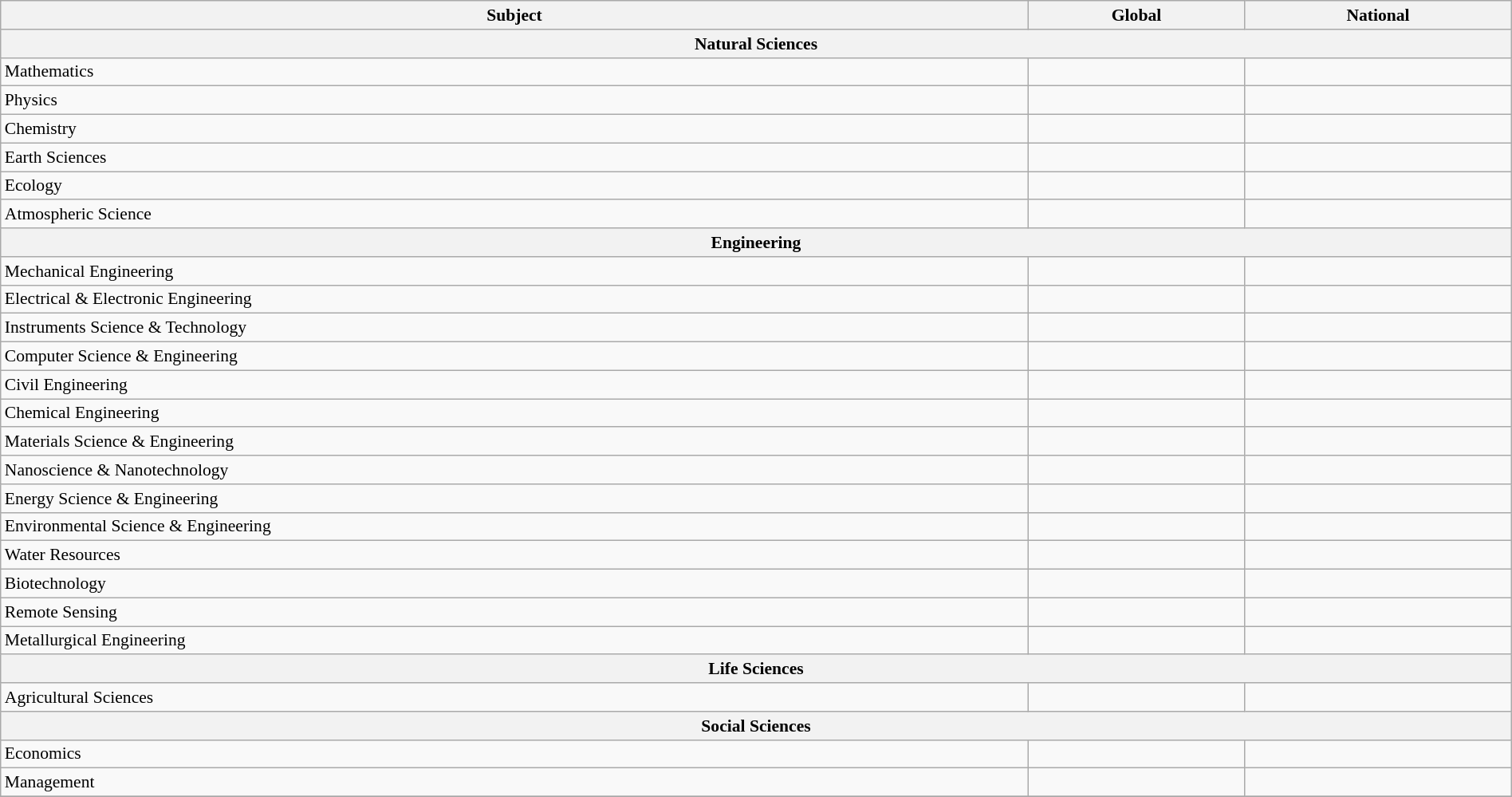<table class="wikitable sortable" style="width: 100%; font-size: 90%">
<tr>
<th>Subject</th>
<th>Global</th>
<th>National</th>
</tr>
<tr>
<th colspan="3">Natural Sciences</th>
</tr>
<tr>
<td>Mathematics</td>
<td data-sort-value="301–400"></td>
<td data-sort-value="19–29"></td>
</tr>
<tr>
<td>Physics</td>
<td data-sort-value="101–150"></td>
<td data-sort-value="8"></td>
</tr>
<tr>
<td>Chemistry</td>
<td data-sort-value="76–100"></td>
<td data-sort-value="2–5"></td>
</tr>
<tr>
<td>Earth Sciences</td>
<td data-sort-value="101–150"></td>
<td data-sort-value="5–12"></td>
</tr>
<tr>
<td>Ecology</td>
<td data-sort-value="101–150"></td>
<td data-sort-value="8–13"></td>
</tr>
<tr>
<td>Atmospheric Science</td>
<td data-sort-value="31"></td>
<td data-sort-value="1"></td>
</tr>
<tr>
<th colspan="3">Engineering</th>
</tr>
<tr>
<td>Mechanical Engineering</td>
<td data-sort-value="101–150"></td>
<td data-sort-value="3–5"></td>
</tr>
<tr>
<td>Electrical & Electronic Engineering</td>
<td data-sort-value="301–400"></td>
<td data-sort-value="8–15"></td>
</tr>
<tr>
<td>Instruments Science & Technology</td>
<td data-sort-value="201–300"></td>
<td data-sort-value="3–6"></td>
</tr>
<tr>
<td>Computer Science & Engineering</td>
<td data-sort-value="201–300"></td>
<td data-sort-value="3–10"></td>
</tr>
<tr>
<td>Civil Engineering</td>
<td data-sort-value="201–300"></td>
<td data-sort-value="2–4"></td>
</tr>
<tr>
<td>Chemical Engineering</td>
<td data-sort-value="101–150"></td>
<td data-sort-value="2"></td>
</tr>
<tr>
<td>Materials Science & Engineering</td>
<td data-sort-value="76–100"></td>
<td data-sort-value="1–2"></td>
</tr>
<tr>
<td>Nanoscience & Nanotechnology</td>
<td data-sort-value="76–100"></td>
<td data-sort-value="2"></td>
</tr>
<tr>
<td>Energy Science & Engineering</td>
<td data-sort-value="35"></td>
<td data-sort-value="1"></td>
</tr>
<tr>
<td>Environmental Science & Engineering</td>
<td data-sort-value="76–100"></td>
<td data-sort-value="2"></td>
</tr>
<tr>
<td>Water Resources</td>
<td data-sort-value="76–100"></td>
<td data-sort-value="1–3"></td>
</tr>
<tr>
<td>Biotechnology</td>
<td data-sort-value="151–200"></td>
<td data-sort-value="8–13"></td>
</tr>
<tr>
<td>Remote Sensing</td>
<td data-sort-value="51–75"></td>
<td data-sort-value="3–4"></td>
</tr>
<tr>
<td>Metallurgical Engineering</td>
<td data-sort-value="26"></td>
<td data-sort-value="1"></td>
</tr>
<tr>
<th colspan="3">Life Sciences</th>
</tr>
<tr>
<td>Agricultural Sciences</td>
<td data-sort-value="151–200"></td>
<td data-sort-value="9–18"></td>
</tr>
<tr>
<th colspan="3">Social Sciences</th>
</tr>
<tr>
<td>Economics</td>
<td data-sort-value="201–300"></td>
<td data-sort-value="9–15"></td>
</tr>
<tr>
<td>Management</td>
<td data-sort-value="401–500"></td>
<td data-sort-value="15–26"></td>
</tr>
<tr>
</tr>
</table>
